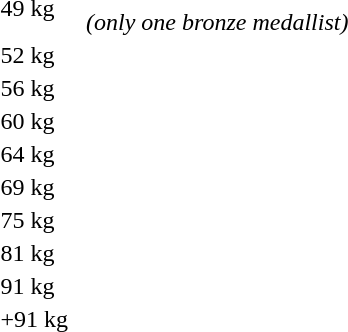<table>
<tr>
<td>49 kg</td>
<td></td>
<td></td>
<td><br> <em>(only one bronze medallist)</em></td>
</tr>
<tr>
<td>52 kg</td>
<td></td>
<td></td>
<td><br></td>
</tr>
<tr>
<td>56 kg</td>
<td></td>
<td></td>
<td><br></td>
</tr>
<tr>
<td>60 kg</td>
<td></td>
<td></td>
<td><br></td>
</tr>
<tr>
<td>64 kg</td>
<td></td>
<td></td>
<td><br></td>
</tr>
<tr>
<td>69 kg</td>
<td></td>
<td></td>
<td><br></td>
</tr>
<tr>
<td>75 kg</td>
<td></td>
<td></td>
<td><br></td>
</tr>
<tr>
<td>81 kg</td>
<td></td>
<td></td>
<td><br></td>
</tr>
<tr>
<td>91 kg</td>
<td></td>
<td></td>
<td><br></td>
</tr>
<tr>
<td>+91 kg</td>
<td></td>
<td></td>
<td><br></td>
</tr>
</table>
